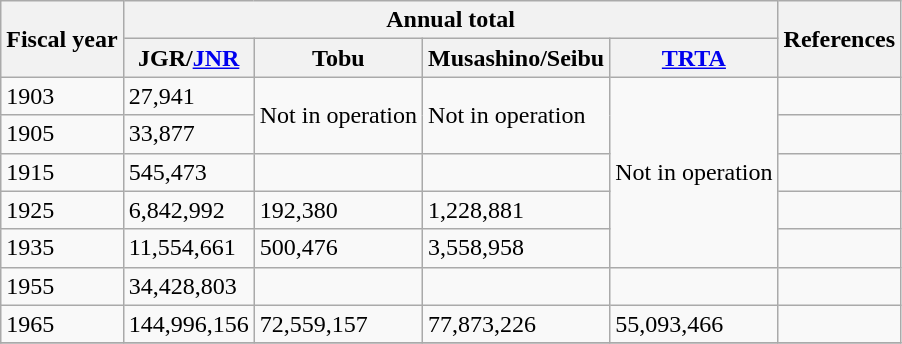<table class="wikitable">
<tr>
<th rowspan="2">Fiscal year</th>
<th colspan="4">Annual total</th>
<th rowspan="2">References</th>
</tr>
<tr>
<th>JGR/<a href='#'>JNR</a></th>
<th>Tobu</th>
<th>Musashino/Seibu</th>
<th><a href='#'>TRTA</a></th>
</tr>
<tr>
<td>1903</td>
<td>27,941</td>
<td rowspan="2">Not in operation</td>
<td rowspan="2">Not in operation</td>
<td rowspan="5">Not in operation</td>
<td></td>
</tr>
<tr>
<td>1905</td>
<td>33,877</td>
<td></td>
</tr>
<tr>
<td>1915</td>
<td>545,473</td>
<td></td>
<td></td>
<td></td>
</tr>
<tr>
<td>1925</td>
<td>6,842,992</td>
<td>192,380</td>
<td>1,228,881</td>
<td></td>
</tr>
<tr>
<td>1935</td>
<td>11,554,661</td>
<td>500,476</td>
<td>3,558,958</td>
<td></td>
</tr>
<tr>
<td>1955</td>
<td>34,428,803</td>
<td></td>
<td></td>
<td></td>
<td></td>
</tr>
<tr>
<td>1965</td>
<td>144,996,156</td>
<td>72,559,157</td>
<td>77,873,226</td>
<td>55,093,466</td>
<td></td>
</tr>
<tr>
</tr>
</table>
